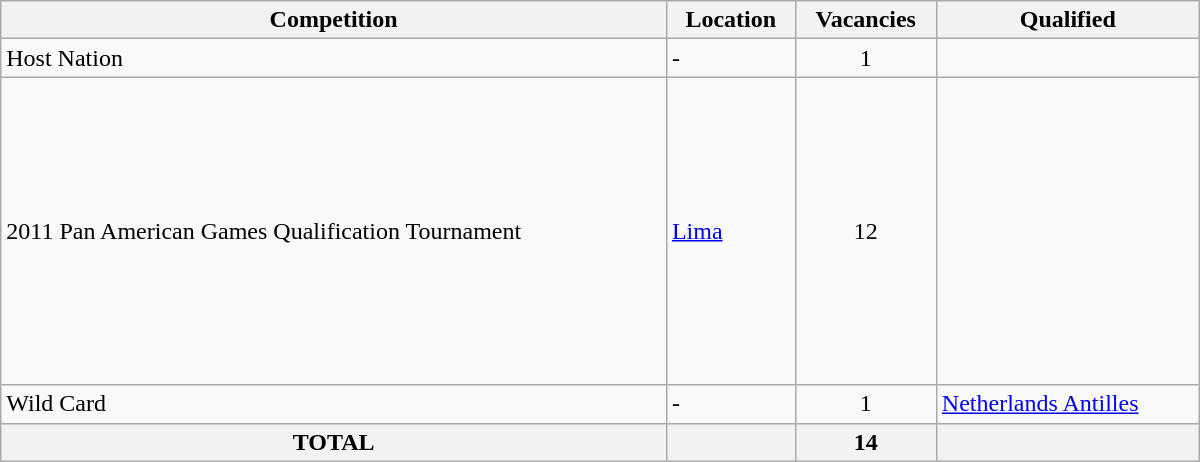<table class = "wikitable" width=800>
<tr>
<th>Competition</th>
<th>Location</th>
<th>Vacancies</th>
<th>Qualified</th>
</tr>
<tr>
<td>Host Nation</td>
<td>-</td>
<td align="center">1</td>
<td></td>
</tr>
<tr>
<td>2011 Pan American Games Qualification Tournament</td>
<td> <a href='#'>Lima</a></td>
<td align="center">12</td>
<td><br><br><br><br><br><br><br><br><br><br><br></td>
</tr>
<tr>
<td>Wild Card</td>
<td>-</td>
<td align="center">1</td>
<td> <a href='#'>Netherlands Antilles</a></td>
</tr>
<tr>
<th>TOTAL</th>
<th colspan="1"></th>
<th>14</th>
<th></th>
</tr>
</table>
